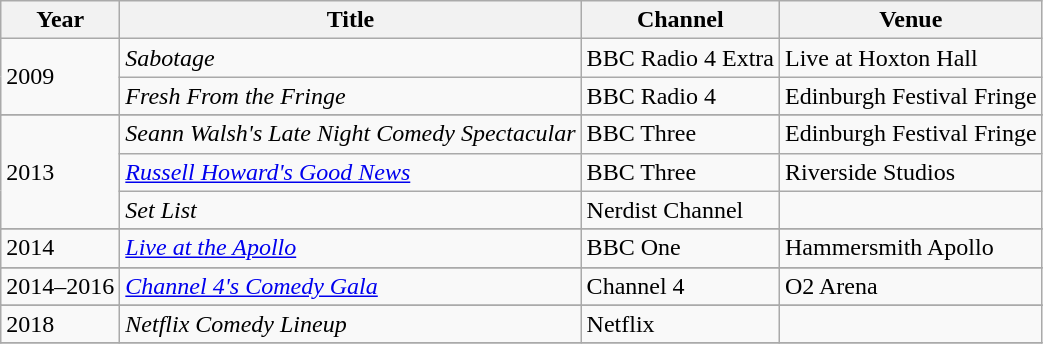<table class="wikitable">
<tr>
<th>Year</th>
<th>Title</th>
<th>Channel</th>
<th class="unsortable">Venue</th>
</tr>
<tr>
<td rowspan="2">2009</td>
<td><em>Sabotage</em></td>
<td>BBC Radio 4 Extra</td>
<td>Live at Hoxton Hall</td>
</tr>
<tr>
<td><em>Fresh From the Fringe</em></td>
<td>BBC Radio 4</td>
<td>Edinburgh Festival Fringe</td>
</tr>
<tr>
</tr>
<tr>
<td rowspan="3">2013</td>
<td><em>Seann Walsh's Late Night Comedy Spectacular</em></td>
<td>BBC Three</td>
<td>Edinburgh Festival Fringe</td>
</tr>
<tr>
<td><em><a href='#'>Russell Howard's Good News</a></em></td>
<td>BBC Three</td>
<td>Riverside Studios</td>
</tr>
<tr>
<td><em>Set List</em></td>
<td>Nerdist Channel</td>
<td></td>
</tr>
<tr>
</tr>
<tr>
<td>2014</td>
<td><em><a href='#'>Live at the Apollo</a></em></td>
<td>BBC One</td>
<td>Hammersmith Apollo</td>
</tr>
<tr>
</tr>
<tr>
<td>2014–2016</td>
<td><em><a href='#'>Channel 4's Comedy Gala</a></em></td>
<td>Channel 4</td>
<td>O2 Arena</td>
</tr>
<tr>
</tr>
<tr>
<td>2018</td>
<td><em>Netflix Comedy Lineup</em></td>
<td>Netflix</td>
<td></td>
</tr>
<tr>
</tr>
</table>
